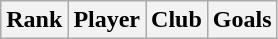<table class="wikitable" style="text-align:center">
<tr>
<th>Rank</th>
<th>Player</th>
<th>Club</th>
<th>Goals</th>
</tr>
</table>
